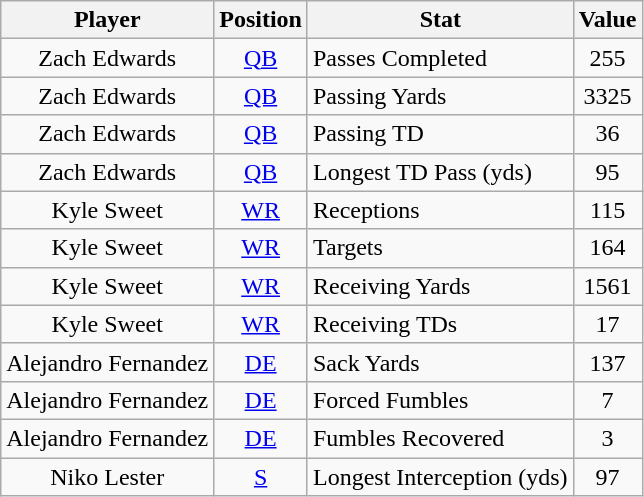<table class="wikitable">
<tr>
<th>Player</th>
<th>Position</th>
<th>Stat</th>
<th>Value</th>
</tr>
<tr>
<td align="center">Zach Edwards </td>
<td align="center"><a href='#'>QB</a></td>
<td>Passes Completed</td>
<td align="center">255</td>
</tr>
<tr>
<td align="center">Zach Edwards </td>
<td align="center"><a href='#'>QB</a></td>
<td>Passing Yards</td>
<td align="center">3325</td>
</tr>
<tr>
<td align="center">Zach Edwards </td>
<td align="center"><a href='#'>QB</a></td>
<td>Passing TD</td>
<td align="center">36</td>
</tr>
<tr>
<td align="center">Zach Edwards </td>
<td align="center"><a href='#'>QB</a></td>
<td>Longest TD Pass (yds)</td>
<td align="center">95</td>
</tr>
<tr>
<td align="center">Kyle Sweet </td>
<td align="center"><a href='#'>WR</a></td>
<td>Receptions</td>
<td align="center">115</td>
</tr>
<tr>
<td align="center">Kyle Sweet </td>
<td align="center"><a href='#'>WR</a></td>
<td>Targets</td>
<td align="center">164</td>
</tr>
<tr>
<td align="center">Kyle Sweet </td>
<td align="center"><a href='#'>WR</a></td>
<td>Receiving Yards</td>
<td align="center">1561</td>
</tr>
<tr>
<td align="center">Kyle Sweet </td>
<td align="center"><a href='#'>WR</a></td>
<td>Receiving TDs</td>
<td align="center">17</td>
</tr>
<tr>
<td align="center">Alejandro Fernandez </td>
<td align="center"><a href='#'>DE</a></td>
<td>Sack Yards</td>
<td align="center">137</td>
</tr>
<tr>
<td align="center">Alejandro Fernandez </td>
<td align="center"><a href='#'>DE</a></td>
<td>Forced Fumbles</td>
<td align="center">7</td>
</tr>
<tr>
<td align="center">Alejandro Fernandez </td>
<td align="center"><a href='#'>DE</a></td>
<td>Fumbles Recovered</td>
<td align="center">3</td>
</tr>
<tr>
<td align="center">Niko Lester </td>
<td align="center"><a href='#'>S</a></td>
<td>Longest Interception (yds)</td>
<td align="center">97</td>
</tr>
</table>
